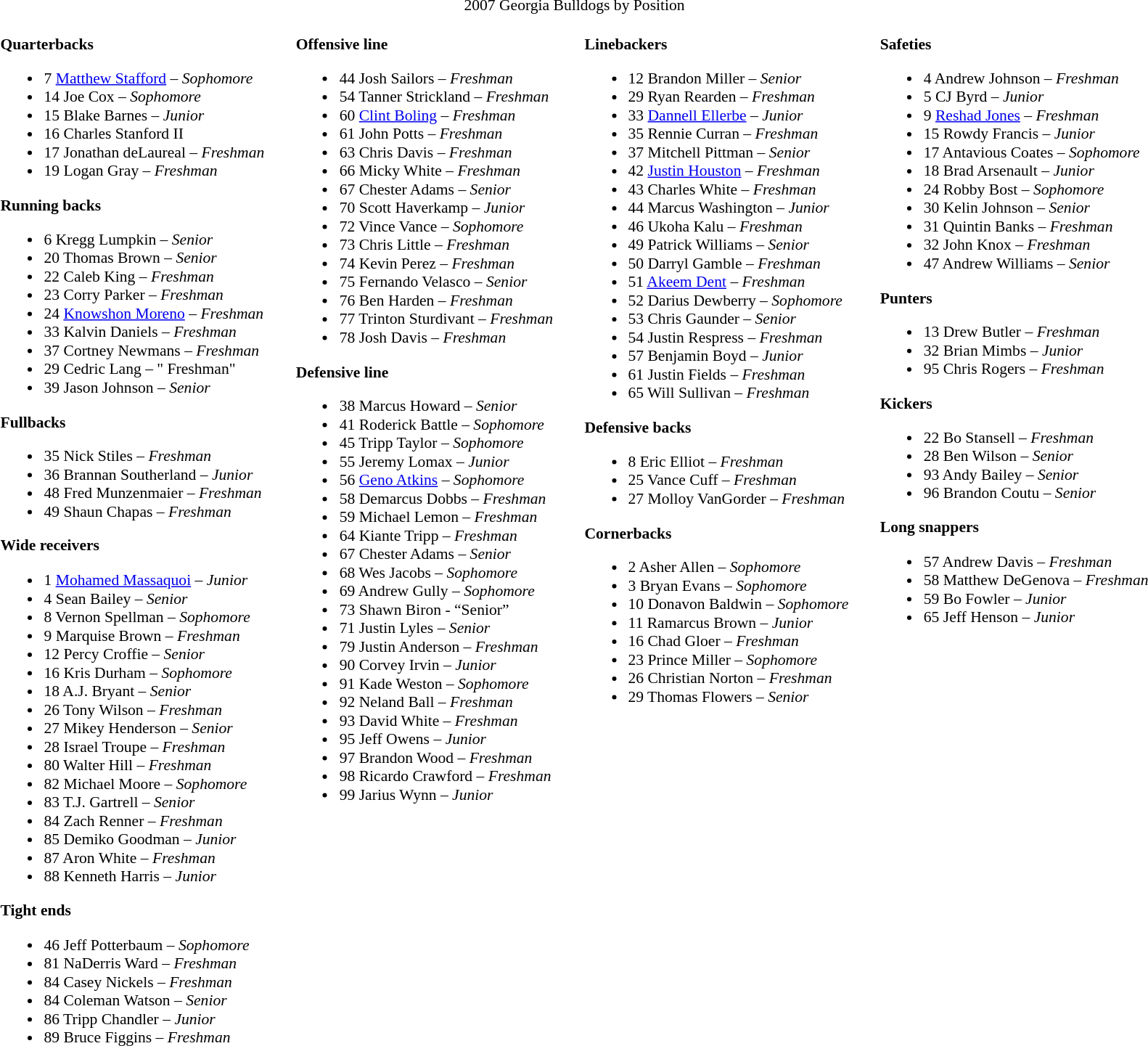<table class="toccolours" style="border-collapse: collapse; font-size:90%;">
<tr>
<td colspan=7 align="center">2007 Georgia Bulldogs by Position</td>
</tr>
<tr>
<td valign="top"><br><strong>Quarterbacks</strong><ul><li>7 <a href='#'>Matthew Stafford</a> – <em>Sophomore</em></li><li>14 Joe Cox – <em> Sophomore</em></li><li>15 Blake Barnes – <em>Junior</em></li><li>16 Charles Stanford II</li><li>17 Jonathan deLaureal – <em> Freshman</em></li><li>19 Logan Gray – <em>Freshman</em></li></ul><strong>Running backs</strong><ul><li>6 Kregg Lumpkin – <em>Senior</em></li><li>20 Thomas Brown – <em>Senior</em></li><li>22 Caleb King – <em>Freshman</em></li><li>23 Corry Parker – <em> Freshman</em></li><li>24 <a href='#'>Knowshon Moreno</a> – <em> Freshman</em></li><li>33 Kalvin Daniels – <em>Freshman</em></li><li>37 Cortney Newmans – <em>Freshman</em></li><li>29 Cedric Lang – " Freshman"</li><li>39 Jason Johnson – <em>Senior</em></li></ul><strong>Fullbacks</strong><ul><li>35 Nick Stiles – <em>Freshman</em></li><li>36 Brannan Southerland – <em>Junior</em></li><li>48 Fred Munzenmaier – <em> Freshman</em></li><li>49 Shaun Chapas – <em> Freshman</em></li></ul><strong>Wide receivers</strong><ul><li>1 <a href='#'>Mohamed Massaquoi</a> – <em>Junior</em></li><li>4 Sean Bailey – <em>Senior</em></li><li>8 Vernon Spellman – <em> Sophomore</em></li><li>9 Marquise Brown – <em> Freshman</em></li><li>12 Percy Croffie – <em>Senior</em></li><li>16 Kris Durham – <em>Sophomore</em></li><li>18 A.J. Bryant – <em>Senior</em></li><li>26 Tony Wilson – <em> Freshman</em></li><li>27 Mikey Henderson – <em>Senior</em></li><li>28 Israel Troupe – <em>Freshman</em></li><li>80 Walter Hill – <em>Freshman</em></li><li>82 Michael Moore – <em> Sophomore</em></li><li>83 T.J. Gartrell – <em>Senior</em></li><li>84 Zach Renner – <em>Freshman</em></li><li>85 Demiko Goodman – <em>Junior</em></li><li>87 Aron White – <em>Freshman</em></li><li>88 Kenneth Harris – <em>Junior</em></li></ul><strong>Tight ends</strong><ul><li>46 Jeff Potterbaum – <em> Sophomore</em></li><li>81 NaDerris Ward – <em> Freshman</em></li><li>84 Casey Nickels – <em> Freshman</em></li><li>84 Coleman Watson – <em>Senior</em></li><li>86 Tripp Chandler – <em>Junior</em></li><li>89 Bruce Figgins – <em>Freshman</em></li></ul></td>
<td width="25"> </td>
<td valign="top"><br><strong>Offensive line</strong><ul><li>44 Josh Sailors – <em>Freshman</em></li><li>54 Tanner Strickland – <em>Freshman</em></li><li>60 <a href='#'>Clint Boling</a> – <em>Freshman</em></li><li>61 John Potts – <em>Freshman</em></li><li>63 Chris Davis – <em> Freshman</em></li><li>66 Micky White – <em> Freshman</em></li><li>67 Chester Adams – <em>Senior</em></li><li>70 Scott Haverkamp – <em>Junior</em></li><li>72 Vince Vance – <em>Sophomore</em></li><li>73 Chris Little – <em>Freshman</em></li><li>74 Kevin Perez – <em> Freshman</em></li><li>75 Fernando Velasco – <em>Senior</em></li><li>76 Ben Harden – <em>Freshman</em></li><li>77 Trinton Sturdivant – <em>Freshman</em></li><li>78 Josh Davis – <em> Freshman</em></li></ul><strong>Defensive line</strong><ul><li>38 Marcus Howard – <em>Senior</em></li><li>41 Roderick Battle – <em> Sophomore</em></li><li>45 Tripp Taylor – <em>Sophomore</em></li><li>55 Jeremy Lomax – <em>Junior</em></li><li>56 <a href='#'>Geno Atkins</a> – <em>Sophomore</em></li><li>58 Demarcus Dobbs – <em> Freshman</em></li><li>59 Michael Lemon – <em> Freshman</em></li><li>64 Kiante Tripp – <em> Freshman</em></li><li>67 Chester Adams – <em>Senior</em></li><li>68 Wes Jacobs – <em> Sophomore</em></li><li>69 Andrew Gully – <em> Sophomore</em></li><li>73 Shawn Biron - “Senior”</li><li>71 Justin Lyles – <em>Senior</em></li><li>79 Justin Anderson – <em>Freshman</em></li><li>90 Corvey Irvin – <em>Junior</em></li><li>91 Kade Weston – <em> Sophomore</em></li><li>92 Neland Ball – <em>Freshman</em></li><li>93 David White – <em> Freshman</em></li><li>95 Jeff Owens – <em>Junior</em></li><li>97 Brandon Wood – <em> Freshman</em></li><li>98 Ricardo Crawford – <em> Freshman</em></li><li>99 Jarius Wynn – <em>Junior</em></li></ul></td>
<td width="25"> </td>
<td valign="top"><br><strong>Linebackers</strong><ul><li>12 Brandon Miller – <em>Senior</em></li><li>29 Ryan Rearden – <em> Freshman</em></li><li>33 <a href='#'>Dannell Ellerbe</a> – <em>Junior</em></li><li>35 Rennie Curran – <em>Freshman</em></li><li>37 Mitchell Pittman – <em>Senior</em></li><li>42 <a href='#'>Justin Houston</a> – <em>Freshman</em></li><li>43 Charles White – <em>Freshman</em></li><li>44 Marcus Washington – <em>Junior</em></li><li>46 Ukoha Kalu – <em>Freshman</em></li><li>49 Patrick Williams – <em>Senior</em></li><li>50 Darryl Gamble – <em> Freshman</em></li><li>51 <a href='#'>Akeem Dent</a> – <em> Freshman</em></li><li>52 Darius Dewberry – <em>Sophomore</em></li><li>53 Chris Gaunder – <em>Senior</em></li><li>54 Justin Respress – <em> Freshman</em></li><li>57 Benjamin Boyd – <em>Junior</em></li><li>61 Justin Fields – <em> Freshman</em></li><li>65 Will Sullivan – <em> Freshman</em></li></ul><strong>Defensive backs</strong><ul><li>8 Eric Elliot – <em>Freshman</em></li><li>25 Vance Cuff – <em>Freshman</em></li><li>27 Molloy VanGorder – <em>Freshman</em></li></ul><strong>Cornerbacks</strong><ul><li>2 Asher Allen – <em>Sophomore</em></li><li>3 Bryan Evans – <em> Sophomore</em></li><li>10 Donavon Baldwin – <em> Sophomore</em></li><li>11 Ramarcus Brown – <em>Junior</em></li><li>16 Chad Gloer – <em> Freshman</em></li><li>23 Prince Miller – <em>Sophomore</em></li><li>26 Christian Norton – <em> Freshman</em></li><li>29 Thomas Flowers – <em>Senior</em></li></ul></td>
<td width="25"> </td>
<td valign="top"><br><strong>Safeties</strong><ul><li>4 Andrew Johnson – <em> Freshman</em></li><li>5 CJ Byrd – <em>Junior</em></li><li>9 <a href='#'>Reshad Jones</a> – <em> Freshman</em></li><li>15 Rowdy Francis – <em>Junior</em></li><li>17 Antavious Coates – <em> Sophomore</em></li><li>18 Brad Arsenault – <em> Junior</em></li><li>24 Robby Bost – <em> Sophomore</em></li><li>30 Kelin Johnson – <em>Senior</em></li><li>31 Quintin Banks – <em> Freshman</em></li><li>32 John Knox – <em>Freshman</em></li><li>47 Andrew Williams – <em>Senior</em></li></ul><strong>Punters</strong><ul><li>13 Drew Butler – <em>Freshman</em></li><li>32 Brian Mimbs – <em>Junior</em></li><li>95 Chris Rogers – <em>Freshman</em></li></ul><strong>Kickers</strong><ul><li>22 Bo Stansell – <em> Freshman</em></li><li>28 Ben Wilson – <em>Senior</em></li><li>93 Andy Bailey – <em>Senior</em></li><li>96 Brandon Coutu – <em>Senior</em></li></ul><strong>Long snappers</strong><ul><li>57 Andrew Davis – <em>Freshman</em></li><li>58 Matthew DeGenova – <em>Freshman</em></li><li>59 Bo Fowler – <em>Junior</em></li><li>65 Jeff Henson – <em>Junior</em></li></ul></td>
</tr>
</table>
